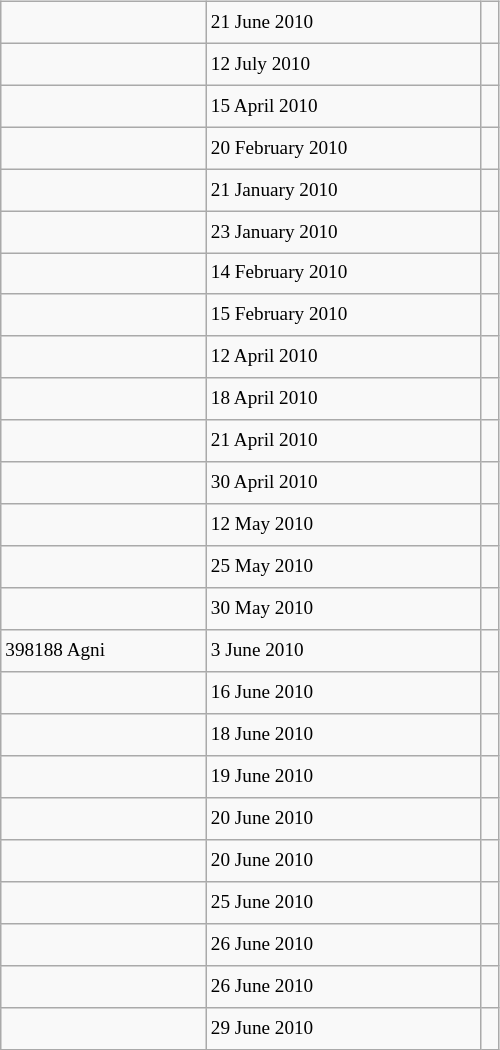<table class="wikitable" style="font-size: 80%; float: left; width: 26em; margin-right: 1em; height: 700px">
<tr>
<td></td>
<td>21 June 2010</td>
<td></td>
</tr>
<tr>
<td></td>
<td>12 July 2010</td>
<td></td>
</tr>
<tr>
<td></td>
<td>15 April 2010</td>
<td></td>
</tr>
<tr>
<td></td>
<td>20 February 2010</td>
<td></td>
</tr>
<tr>
<td></td>
<td>21 January 2010</td>
<td></td>
</tr>
<tr>
<td></td>
<td>23 January 2010</td>
<td></td>
</tr>
<tr>
<td></td>
<td>14 February 2010</td>
<td></td>
</tr>
<tr>
<td></td>
<td>15 February 2010</td>
<td></td>
</tr>
<tr>
<td></td>
<td>12 April 2010</td>
<td></td>
</tr>
<tr>
<td></td>
<td>18 April 2010</td>
<td></td>
</tr>
<tr>
<td></td>
<td>21 April 2010</td>
<td></td>
</tr>
<tr>
<td></td>
<td>30 April 2010</td>
<td></td>
</tr>
<tr>
<td></td>
<td>12 May 2010</td>
<td></td>
</tr>
<tr>
<td></td>
<td>25 May 2010</td>
<td></td>
</tr>
<tr>
<td></td>
<td>30 May 2010</td>
<td></td>
</tr>
<tr>
<td>398188 Agni</td>
<td>3 June 2010</td>
<td></td>
</tr>
<tr>
<td></td>
<td>16 June 2010</td>
<td></td>
</tr>
<tr>
<td></td>
<td>18 June 2010</td>
<td></td>
</tr>
<tr>
<td></td>
<td>19 June 2010</td>
<td></td>
</tr>
<tr>
<td></td>
<td>20 June 2010</td>
<td></td>
</tr>
<tr>
<td></td>
<td>20 June 2010</td>
<td></td>
</tr>
<tr>
<td></td>
<td>25 June 2010</td>
<td></td>
</tr>
<tr>
<td></td>
<td>26 June 2010</td>
<td></td>
</tr>
<tr>
<td></td>
<td>26 June 2010</td>
<td></td>
</tr>
<tr>
<td></td>
<td>29 June 2010</td>
<td></td>
</tr>
</table>
